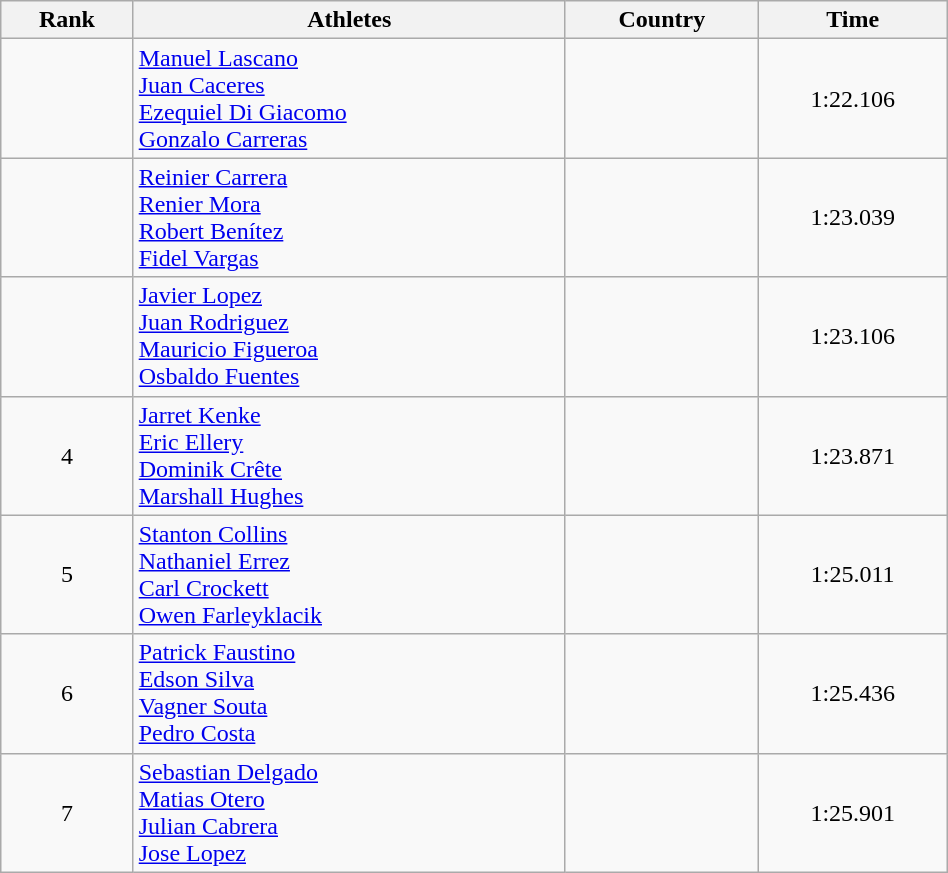<table class="wikitable" width=50% style="text-align:center">
<tr>
<th>Rank</th>
<th>Athletes</th>
<th>Country</th>
<th>Time</th>
</tr>
<tr>
<td></td>
<td align=left><a href='#'>Manuel Lascano</a><br><a href='#'>Juan Caceres</a><br><a href='#'>Ezequiel Di Giacomo</a><br><a href='#'>Gonzalo Carreras</a></td>
<td align=left></td>
<td>1:22.106</td>
</tr>
<tr>
<td></td>
<td align=left><a href='#'>Reinier Carrera</a><br><a href='#'>Renier Mora </a><br><a href='#'>Robert Benítez</a><br><a href='#'>Fidel Vargas</a></td>
<td align=left></td>
<td>1:23.039</td>
</tr>
<tr>
<td></td>
<td align=left><a href='#'>Javier Lopez</a><br><a href='#'>Juan Rodriguez</a><br><a href='#'>Mauricio Figueroa</a><br><a href='#'>Osbaldo Fuentes</a></td>
<td align=left></td>
<td>1:23.106</td>
</tr>
<tr>
<td>4</td>
<td align=left><a href='#'>Jarret Kenke</a><br><a href='#'>Eric Ellery</a><br><a href='#'>Dominik Crête</a><br><a href='#'>Marshall Hughes</a></td>
<td align=left></td>
<td>1:23.871</td>
</tr>
<tr>
<td>5</td>
<td align=left><a href='#'>Stanton Collins</a><br><a href='#'>Nathaniel Errez</a><br><a href='#'>Carl Crockett</a><br><a href='#'>Owen Farleyklacik</a></td>
<td align=left></td>
<td>1:25.011</td>
</tr>
<tr>
<td>6</td>
<td align=left><a href='#'>Patrick Faustino</a><br><a href='#'>Edson Silva</a><br><a href='#'>Vagner Souta</a><br><a href='#'>Pedro Costa</a></td>
<td align=left></td>
<td>1:25.436</td>
</tr>
<tr>
<td>7</td>
<td align=left><a href='#'>Sebastian Delgado</a><br><a href='#'>Matias Otero</a><br><a href='#'>Julian Cabrera</a><br><a href='#'>Jose Lopez</a></td>
<td align=left></td>
<td>1:25.901</td>
</tr>
</table>
